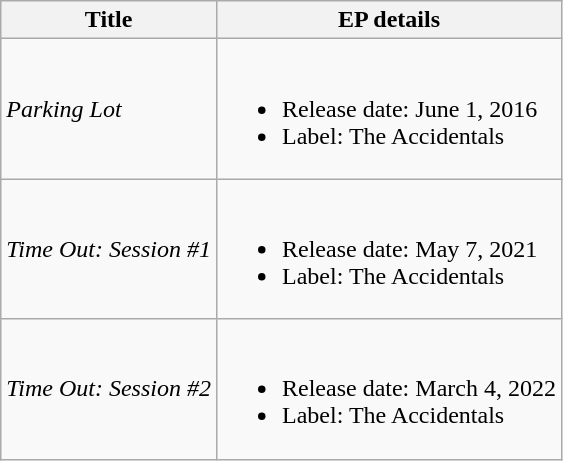<table class="wikitable">
<tr>
<th>Title</th>
<th>EP details</th>
</tr>
<tr>
<td><em>Parking Lot</em></td>
<td><br><ul><li>Release date: June 1, 2016</li><li>Label: The Accidentals</li></ul></td>
</tr>
<tr>
<td><em>Time Out: Session #1</em></td>
<td><br><ul><li>Release date: May 7, 2021</li><li>Label: The Accidentals</li></ul></td>
</tr>
<tr>
<td><em>Time Out: Session #2</em></td>
<td><br><ul><li>Release date: March 4, 2022</li><li>Label: The Accidentals</li></ul></td>
</tr>
</table>
